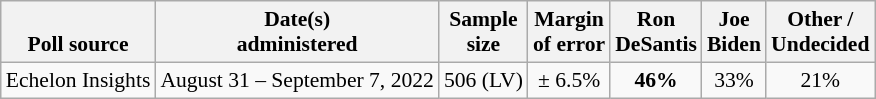<table class="wikitable sortable mw-datatable" style="font-size:90%;text-align:center;line-height:17px">
<tr valign=bottom>
<th>Poll source</th>
<th>Date(s)<br>administered</th>
<th>Sample<br>size</th>
<th>Margin<br>of error</th>
<th class="unsortable">Ron<br>DeSantis<br></th>
<th class="unsortable">Joe<br>Biden<br></th>
<th class="unsortable">Other /<br>Undecided</th>
</tr>
<tr>
<td style="text-align:left;">Echelon Insights</td>
<td data-sort-value=2022-09-07>August 31 – September 7, 2022</td>
<td>506 (LV)</td>
<td>± 6.5%</td>
<td><strong>46%</strong></td>
<td>33%</td>
<td>21%</td>
</tr>
</table>
